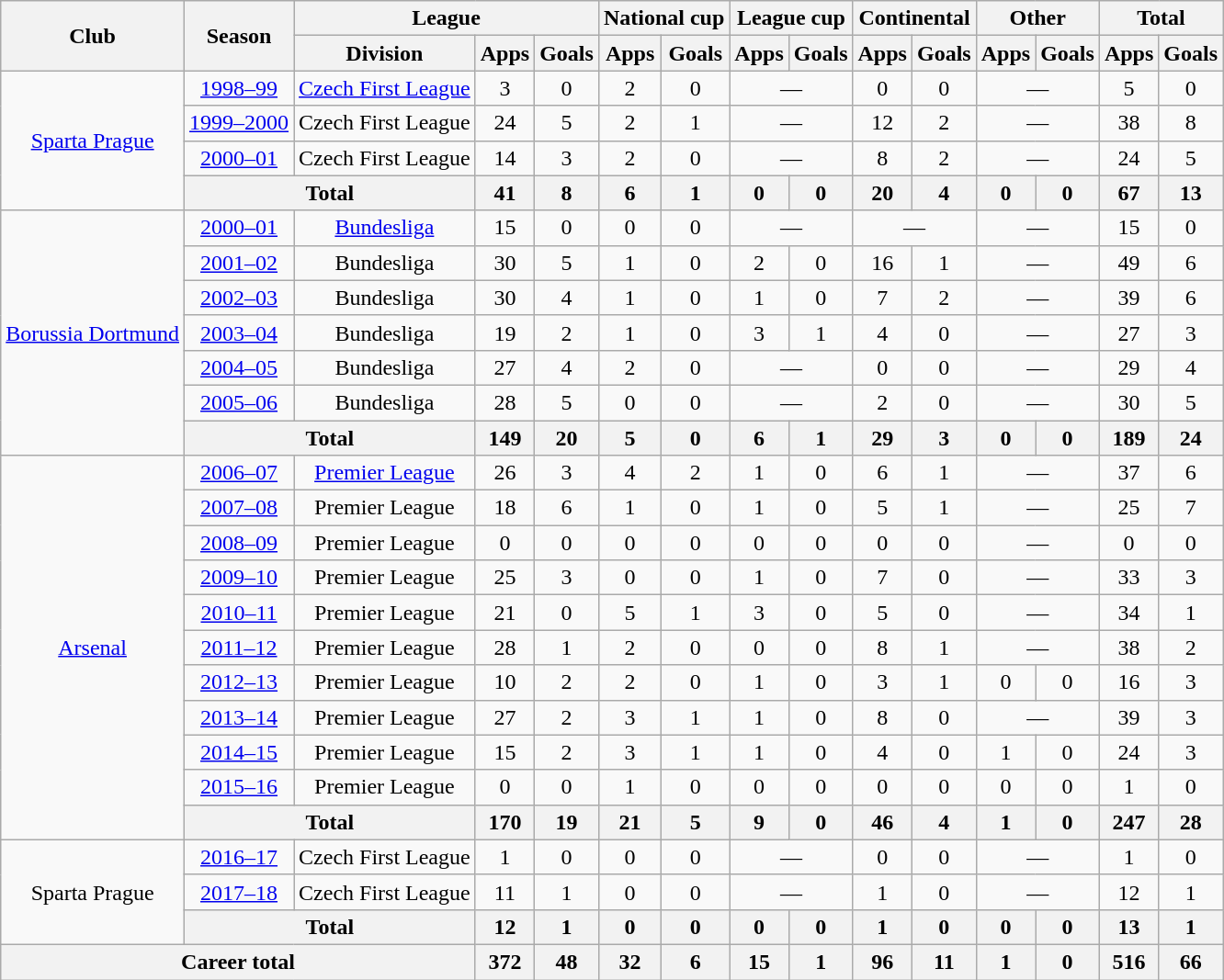<table class="wikitable" style="text-align:center">
<tr>
<th rowspan="2">Club</th>
<th rowspan="2">Season</th>
<th colspan="3">League</th>
<th colspan="2">National cup</th>
<th colspan="2">League cup</th>
<th colspan="2">Continental</th>
<th colspan="2">Other</th>
<th colspan="2">Total</th>
</tr>
<tr>
<th>Division</th>
<th>Apps</th>
<th>Goals</th>
<th>Apps</th>
<th>Goals</th>
<th>Apps</th>
<th>Goals</th>
<th>Apps</th>
<th>Goals</th>
<th>Apps</th>
<th>Goals</th>
<th>Apps</th>
<th>Goals</th>
</tr>
<tr>
<td rowspan="4"><a href='#'>Sparta Prague</a></td>
<td><a href='#'>1998–99</a></td>
<td><a href='#'>Czech First League</a></td>
<td>3</td>
<td>0</td>
<td>2</td>
<td>0</td>
<td colspan="2">—</td>
<td>0</td>
<td>0</td>
<td colspan="2">—</td>
<td>5</td>
<td>0</td>
</tr>
<tr>
<td><a href='#'>1999–2000</a></td>
<td>Czech First League</td>
<td>24</td>
<td>5</td>
<td>2</td>
<td>1</td>
<td colspan="2">—</td>
<td>12</td>
<td>2</td>
<td colspan="2">—</td>
<td>38</td>
<td>8</td>
</tr>
<tr>
<td><a href='#'>2000–01</a></td>
<td>Czech First League</td>
<td>14</td>
<td>3</td>
<td>2</td>
<td>0</td>
<td colspan="2">—</td>
<td>8</td>
<td>2</td>
<td colspan="2">—</td>
<td>24</td>
<td>5</td>
</tr>
<tr>
<th colspan="2">Total</th>
<th>41</th>
<th>8</th>
<th>6</th>
<th>1</th>
<th>0</th>
<th>0</th>
<th>20</th>
<th>4</th>
<th>0</th>
<th>0</th>
<th>67</th>
<th>13</th>
</tr>
<tr>
<td rowspan="7"><a href='#'>Borussia Dortmund</a></td>
<td><a href='#'>2000–01</a></td>
<td><a href='#'>Bundesliga</a></td>
<td>15</td>
<td>0</td>
<td>0</td>
<td>0</td>
<td colspan="2">—</td>
<td colspan="2">—</td>
<td colspan="2">—</td>
<td>15</td>
<td>0</td>
</tr>
<tr>
<td><a href='#'>2001–02</a></td>
<td>Bundesliga</td>
<td>30</td>
<td>5</td>
<td>1</td>
<td>0</td>
<td>2</td>
<td>0</td>
<td>16</td>
<td>1</td>
<td colspan="2">—</td>
<td>49</td>
<td>6</td>
</tr>
<tr>
<td><a href='#'>2002–03</a></td>
<td>Bundesliga</td>
<td>30</td>
<td>4</td>
<td>1</td>
<td>0</td>
<td>1</td>
<td>0</td>
<td>7</td>
<td>2</td>
<td colspan="2">—</td>
<td>39</td>
<td>6</td>
</tr>
<tr>
<td><a href='#'>2003–04</a></td>
<td>Bundesliga</td>
<td>19</td>
<td>2</td>
<td>1</td>
<td>0</td>
<td>3</td>
<td>1</td>
<td>4</td>
<td>0</td>
<td colspan="2">—</td>
<td>27</td>
<td>3</td>
</tr>
<tr>
<td><a href='#'>2004–05</a></td>
<td>Bundesliga</td>
<td>27</td>
<td>4</td>
<td>2</td>
<td>0</td>
<td colspan="2">—</td>
<td>0</td>
<td>0</td>
<td colspan="2">—</td>
<td>29</td>
<td>4</td>
</tr>
<tr>
<td><a href='#'>2005–06</a></td>
<td>Bundesliga</td>
<td>28</td>
<td>5</td>
<td>0</td>
<td>0</td>
<td colspan="2">—</td>
<td>2</td>
<td>0</td>
<td colspan="2">—</td>
<td>30</td>
<td>5</td>
</tr>
<tr>
<th colspan="2">Total</th>
<th>149</th>
<th>20</th>
<th>5</th>
<th>0</th>
<th>6</th>
<th>1</th>
<th>29</th>
<th>3</th>
<th>0</th>
<th>0</th>
<th>189</th>
<th>24</th>
</tr>
<tr>
<td rowspan="11"><a href='#'>Arsenal</a></td>
<td><a href='#'>2006–07</a></td>
<td><a href='#'>Premier League</a></td>
<td>26</td>
<td>3</td>
<td>4</td>
<td>2</td>
<td>1</td>
<td>0</td>
<td>6</td>
<td>1</td>
<td colspan="2">—</td>
<td>37</td>
<td>6</td>
</tr>
<tr>
<td><a href='#'>2007–08</a></td>
<td>Premier League</td>
<td>18</td>
<td>6</td>
<td>1</td>
<td>0</td>
<td>1</td>
<td>0</td>
<td>5</td>
<td>1</td>
<td colspan="2">—</td>
<td>25</td>
<td>7</td>
</tr>
<tr>
<td><a href='#'>2008–09</a></td>
<td>Premier League</td>
<td>0</td>
<td>0</td>
<td>0</td>
<td>0</td>
<td>0</td>
<td>0</td>
<td>0</td>
<td>0</td>
<td colspan="2">—</td>
<td>0</td>
<td>0</td>
</tr>
<tr>
<td><a href='#'>2009–10</a></td>
<td>Premier League</td>
<td>25</td>
<td>3</td>
<td>0</td>
<td>0</td>
<td>1</td>
<td>0</td>
<td>7</td>
<td>0</td>
<td colspan="2">—</td>
<td>33</td>
<td>3</td>
</tr>
<tr>
<td><a href='#'>2010–11</a></td>
<td>Premier League</td>
<td>21</td>
<td>0</td>
<td>5</td>
<td>1</td>
<td>3</td>
<td>0</td>
<td>5</td>
<td>0</td>
<td colspan="2">—</td>
<td>34</td>
<td>1</td>
</tr>
<tr>
<td><a href='#'>2011–12</a></td>
<td>Premier League</td>
<td>28</td>
<td>1</td>
<td>2</td>
<td>0</td>
<td>0</td>
<td>0</td>
<td>8</td>
<td>1</td>
<td colspan="2">—</td>
<td>38</td>
<td>2</td>
</tr>
<tr>
<td><a href='#'>2012–13</a></td>
<td>Premier League</td>
<td>10</td>
<td>2</td>
<td>2</td>
<td>0</td>
<td>1</td>
<td>0</td>
<td>3</td>
<td>1</td>
<td>0</td>
<td>0</td>
<td>16</td>
<td>3</td>
</tr>
<tr>
<td><a href='#'>2013–14</a></td>
<td>Premier League</td>
<td>27</td>
<td>2</td>
<td>3</td>
<td>1</td>
<td>1</td>
<td>0</td>
<td>8</td>
<td>0</td>
<td colspan="2">—</td>
<td>39</td>
<td>3</td>
</tr>
<tr>
<td><a href='#'>2014–15</a></td>
<td>Premier League</td>
<td>15</td>
<td>2</td>
<td>3</td>
<td>1</td>
<td>1</td>
<td>0</td>
<td>4</td>
<td>0</td>
<td>1</td>
<td>0</td>
<td>24</td>
<td>3</td>
</tr>
<tr>
<td><a href='#'>2015–16</a></td>
<td>Premier League</td>
<td>0</td>
<td>0</td>
<td>1</td>
<td>0</td>
<td>0</td>
<td>0</td>
<td>0</td>
<td>0</td>
<td>0</td>
<td>0</td>
<td>1</td>
<td>0</td>
</tr>
<tr>
<th colspan="2">Total</th>
<th>170</th>
<th>19</th>
<th>21</th>
<th>5</th>
<th>9</th>
<th>0</th>
<th>46</th>
<th>4</th>
<th>1</th>
<th>0</th>
<th>247</th>
<th>28</th>
</tr>
<tr>
<td rowspan="3">Sparta Prague</td>
<td><a href='#'>2016–17</a></td>
<td>Czech First League</td>
<td>1</td>
<td>0</td>
<td>0</td>
<td>0</td>
<td colspan="2">—</td>
<td>0</td>
<td>0</td>
<td colspan="2">—</td>
<td>1</td>
<td>0</td>
</tr>
<tr>
<td><a href='#'>2017–18</a></td>
<td>Czech First League</td>
<td>11</td>
<td>1</td>
<td>0</td>
<td>0</td>
<td colspan="2">—</td>
<td>1</td>
<td>0</td>
<td colspan="2">—</td>
<td>12</td>
<td>1</td>
</tr>
<tr>
<th colspan="2">Total</th>
<th>12</th>
<th>1</th>
<th>0</th>
<th>0</th>
<th>0</th>
<th>0</th>
<th>1</th>
<th>0</th>
<th>0</th>
<th>0</th>
<th>13</th>
<th>1</th>
</tr>
<tr>
<th colspan="3">Career total</th>
<th>372</th>
<th>48</th>
<th>32</th>
<th>6</th>
<th>15</th>
<th>1</th>
<th>96</th>
<th>11</th>
<th>1</th>
<th>0</th>
<th>516</th>
<th>66</th>
</tr>
</table>
